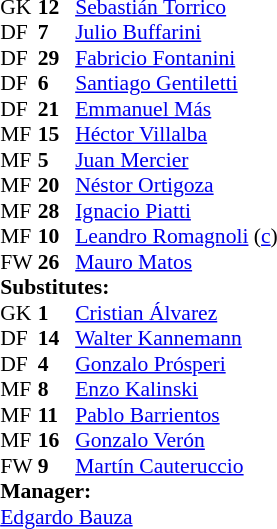<table cellspacing="0" cellpadding="0" style="font-size:90%; margin:auto">
<tr>
<th width=25></th>
<th width=25></th>
</tr>
<tr>
<td>GK</td>
<td><strong>12</strong></td>
<td> <a href='#'>Sebastián Torrico</a></td>
</tr>
<tr>
<td>DF</td>
<td><strong>7</strong></td>
<td> <a href='#'>Julio Buffarini</a></td>
</tr>
<tr>
<td>DF</td>
<td><strong>29</strong></td>
<td> <a href='#'>Fabricio Fontanini</a></td>
</tr>
<tr>
<td>DF</td>
<td><strong>6</strong></td>
<td> <a href='#'>Santiago Gentiletti</a></td>
</tr>
<tr>
<td>DF</td>
<td><strong>21</strong></td>
<td> <a href='#'>Emmanuel Más</a></td>
</tr>
<tr>
<td>MF</td>
<td><strong>15</strong></td>
<td> <a href='#'>Héctor Villalba</a></td>
<td></td>
<td></td>
</tr>
<tr>
<td>MF</td>
<td><strong>5</strong></td>
<td> <a href='#'>Juan Mercier</a></td>
</tr>
<tr>
<td>MF</td>
<td><strong>20</strong></td>
<td> <a href='#'>Néstor Ortigoza</a></td>
<td></td>
<td></td>
</tr>
<tr>
<td>MF</td>
<td><strong>28</strong></td>
<td> <a href='#'>Ignacio Piatti</a></td>
</tr>
<tr>
<td>MF</td>
<td><strong>10</strong></td>
<td> <a href='#'>Leandro Romagnoli</a> (<a href='#'>c</a>)</td>
<td></td>
<td></td>
</tr>
<tr>
<td>FW</td>
<td><strong>26</strong></td>
<td> <a href='#'>Mauro Matos</a></td>
</tr>
<tr>
<td colspan=3><strong>Substitutes:</strong></td>
</tr>
<tr>
<td>GK</td>
<td><strong>1</strong></td>
<td> <a href='#'>Cristian Álvarez</a></td>
</tr>
<tr>
<td>DF</td>
<td><strong>14</strong></td>
<td> <a href='#'>Walter Kannemann</a></td>
</tr>
<tr>
<td>DF</td>
<td><strong>4</strong></td>
<td> <a href='#'>Gonzalo Prósperi</a></td>
</tr>
<tr>
<td>MF</td>
<td><strong>8</strong></td>
<td> <a href='#'>Enzo Kalinski</a></td>
<td></td>
<td></td>
</tr>
<tr>
<td>MF</td>
<td><strong>11</strong></td>
<td> <a href='#'>Pablo Barrientos</a></td>
<td></td>
<td></td>
</tr>
<tr>
<td>MF</td>
<td><strong>16</strong></td>
<td> <a href='#'>Gonzalo Verón</a></td>
<td></td>
<td></td>
</tr>
<tr>
<td>FW</td>
<td><strong>9</strong></td>
<td> <a href='#'>Martín Cauteruccio</a></td>
</tr>
<tr>
<td colspan=3><strong>Manager:</strong></td>
</tr>
<tr>
<td colspan=4> <a href='#'>Edgardo Bauza</a></td>
</tr>
</table>
